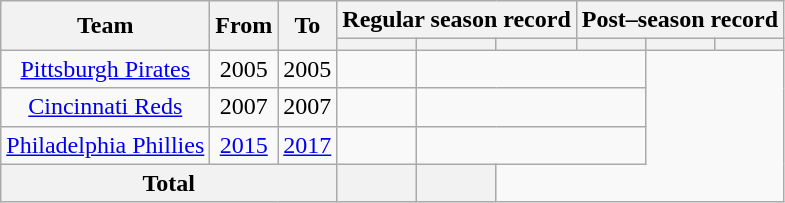<table class="wikitable" Style="text-align: center">
<tr>
<th rowspan="2">Team</th>
<th rowspan="2">From</th>
<th rowspan="2">To</th>
<th colspan="3">Regular season record</th>
<th colspan="3">Post–season record</th>
</tr>
<tr>
<th></th>
<th></th>
<th></th>
<th></th>
<th></th>
<th></th>
</tr>
<tr>
<td><a href='#'>Pittsburgh Pirates</a></td>
<td>2005</td>
<td>2005</td>
<td></td>
<td colspan="3"></td>
</tr>
<tr>
<td><a href='#'>Cincinnati Reds</a></td>
<td>2007</td>
<td>2007</td>
<td></td>
<td colspan="3"></td>
</tr>
<tr>
<td><a href='#'>Philadelphia Phillies</a></td>
<td><a href='#'>2015</a></td>
<td><a href='#'>2017</a></td>
<td></td>
<td colspan="3"></td>
</tr>
<tr>
<th colspan="3">Total</th>
<th></th>
<th></th>
</tr>
</table>
